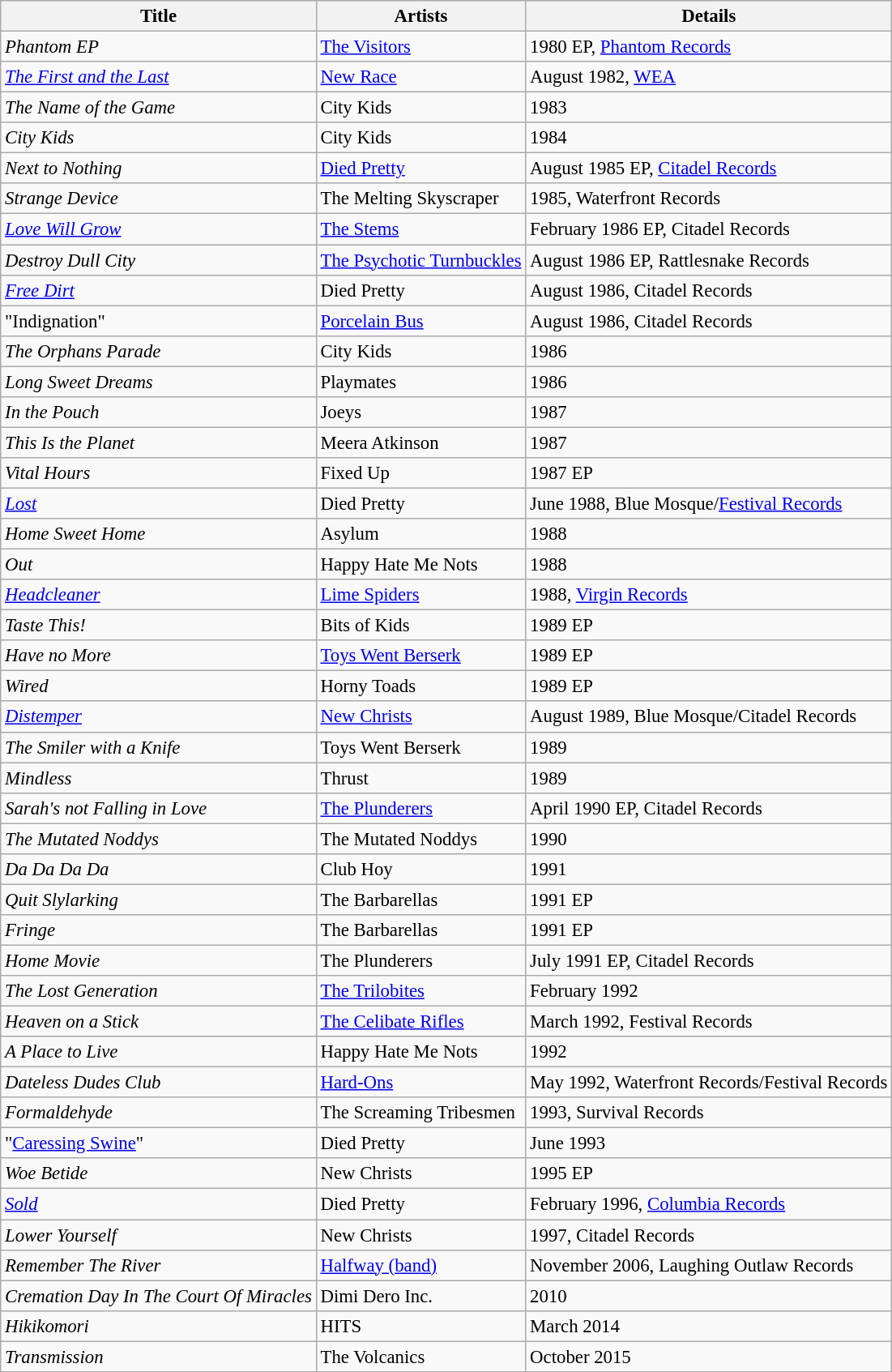<table class="wikitable" style="font-size: 95%;">
<tr>
<th>Title</th>
<th>Artists</th>
<th>Details</th>
</tr>
<tr>
<td><em>Phantom EP</em></td>
<td><a href='#'>The Visitors</a></td>
<td>1980 EP, <a href='#'>Phantom Records</a></td>
</tr>
<tr>
<td><em><a href='#'>The First and the Last</a></em></td>
<td><a href='#'>New Race</a></td>
<td>August 1982, <a href='#'>WEA</a></td>
</tr>
<tr>
<td><em>The Name of the Game</em></td>
<td>City Kids</td>
<td>1983</td>
</tr>
<tr>
<td><em>City Kids</em></td>
<td>City Kids</td>
<td>1984</td>
</tr>
<tr>
<td><em>Next to Nothing</em></td>
<td><a href='#'>Died Pretty</a></td>
<td>August 1985 EP, <a href='#'>Citadel Records</a></td>
</tr>
<tr>
<td><em>Strange Device</em></td>
<td>The Melting Skyscraper</td>
<td>1985, Waterfront Records</td>
</tr>
<tr>
<td><em><a href='#'>Love Will Grow</a></em></td>
<td><a href='#'>The Stems</a></td>
<td>February 1986 EP, Citadel Records</td>
</tr>
<tr>
<td><em>Destroy Dull City</em></td>
<td><a href='#'>The Psychotic Turnbuckles</a></td>
<td>August 1986 EP, Rattlesnake Records</td>
</tr>
<tr>
<td><em><a href='#'>Free Dirt</a></em></td>
<td>Died Pretty</td>
<td>August 1986, Citadel Records</td>
</tr>
<tr>
<td>"Indignation"</td>
<td><a href='#'>Porcelain Bus</a></td>
<td>August 1986, Citadel Records</td>
</tr>
<tr>
<td><em>The Orphans Parade</em></td>
<td>City Kids</td>
<td>1986</td>
</tr>
<tr>
<td><em>Long Sweet Dreams</em></td>
<td>Playmates</td>
<td>1986</td>
</tr>
<tr>
<td><em>In the Pouch</em></td>
<td>Joeys</td>
<td>1987</td>
</tr>
<tr>
<td><em>This Is the Planet</em></td>
<td>Meera Atkinson</td>
<td>1987</td>
</tr>
<tr>
<td><em>Vital Hours</em></td>
<td>Fixed Up</td>
<td>1987 EP</td>
</tr>
<tr>
<td><em><a href='#'>Lost</a></em></td>
<td>Died Pretty</td>
<td>June 1988, Blue Mosque/<a href='#'>Festival Records</a></td>
</tr>
<tr>
<td><em>Home Sweet Home</em></td>
<td>Asylum</td>
<td>1988</td>
</tr>
<tr>
<td><em>Out</em></td>
<td>Happy Hate Me Nots</td>
<td>1988</td>
</tr>
<tr>
<td><em><a href='#'>Headcleaner</a></em></td>
<td><a href='#'>Lime Spiders</a></td>
<td>1988, <a href='#'>Virgin Records</a></td>
</tr>
<tr>
<td><em>Taste This!</em></td>
<td>Bits of Kids</td>
<td>1989 EP</td>
</tr>
<tr>
<td><em>Have no More</em></td>
<td><a href='#'>Toys Went Berserk</a></td>
<td>1989 EP</td>
</tr>
<tr>
<td><em>Wired</em></td>
<td>Horny Toads</td>
<td>1989 EP</td>
</tr>
<tr>
<td><em><a href='#'>Distemper</a></em></td>
<td><a href='#'>New Christs</a></td>
<td>August 1989, Blue Mosque/Citadel Records</td>
</tr>
<tr>
<td><em>The Smiler with a Knife</em></td>
<td>Toys Went Berserk</td>
<td>1989</td>
</tr>
<tr>
<td><em>Mindless</em></td>
<td>Thrust</td>
<td>1989</td>
</tr>
<tr>
<td><em>Sarah's not Falling in Love</em></td>
<td><a href='#'>The Plunderers</a></td>
<td>April 1990 EP, Citadel Records</td>
</tr>
<tr>
<td><em>The Mutated Noddys</em></td>
<td>The Mutated Noddys</td>
<td>1990</td>
</tr>
<tr>
<td><em>Da Da Da Da</em></td>
<td>Club Hoy</td>
<td>1991</td>
</tr>
<tr>
<td><em>Quit Slylarking</em></td>
<td>The Barbarellas</td>
<td>1991 EP</td>
</tr>
<tr>
<td><em>Fringe</em></td>
<td>The Barbarellas</td>
<td>1991 EP</td>
</tr>
<tr>
<td><em>Home Movie </em></td>
<td>The Plunderers</td>
<td>July 1991 EP, Citadel Records</td>
</tr>
<tr>
<td><em>The Lost Generation</em></td>
<td><a href='#'>The Trilobites</a></td>
<td>February 1992</td>
</tr>
<tr>
<td><em>Heaven on a Stick</em></td>
<td><a href='#'>The Celibate Rifles</a></td>
<td>March 1992, Festival Records</td>
</tr>
<tr>
<td><em>A Place to Live</em></td>
<td>Happy Hate Me Nots</td>
<td>1992</td>
</tr>
<tr>
<td><em>Dateless Dudes Club</em></td>
<td><a href='#'>Hard-Ons</a></td>
<td>May 1992, Waterfront Records/Festival Records</td>
</tr>
<tr>
<td><em>Formaldehyde</em></td>
<td>The Screaming Tribesmen</td>
<td>1993, Survival Records</td>
</tr>
<tr>
<td>"<a href='#'>Caressing Swine</a>"</td>
<td>Died Pretty</td>
<td>June 1993</td>
</tr>
<tr>
<td><em>Woe Betide</em></td>
<td>New Christs</td>
<td>1995 EP</td>
</tr>
<tr>
<td><em><a href='#'>Sold</a></em></td>
<td>Died Pretty</td>
<td>February 1996, <a href='#'>Columbia Records</a></td>
</tr>
<tr>
<td><em>Lower Yourself</em></td>
<td>New Christs</td>
<td>1997, Citadel Records</td>
</tr>
<tr>
<td><em>Remember The River</em></td>
<td><a href='#'>Halfway (band)</a></td>
<td>November 2006, Laughing Outlaw Records</td>
</tr>
<tr>
<td><em>Cremation Day In The Court Of Miracles</em></td>
<td>Dimi Dero Inc.</td>
<td>2010</td>
</tr>
<tr>
<td><em>Hikikomori</em></td>
<td>HITS</td>
<td>March 2014</td>
</tr>
<tr>
<td><em>Transmission</em></td>
<td>The Volcanics</td>
<td>October 2015</td>
</tr>
<tr>
</tr>
</table>
